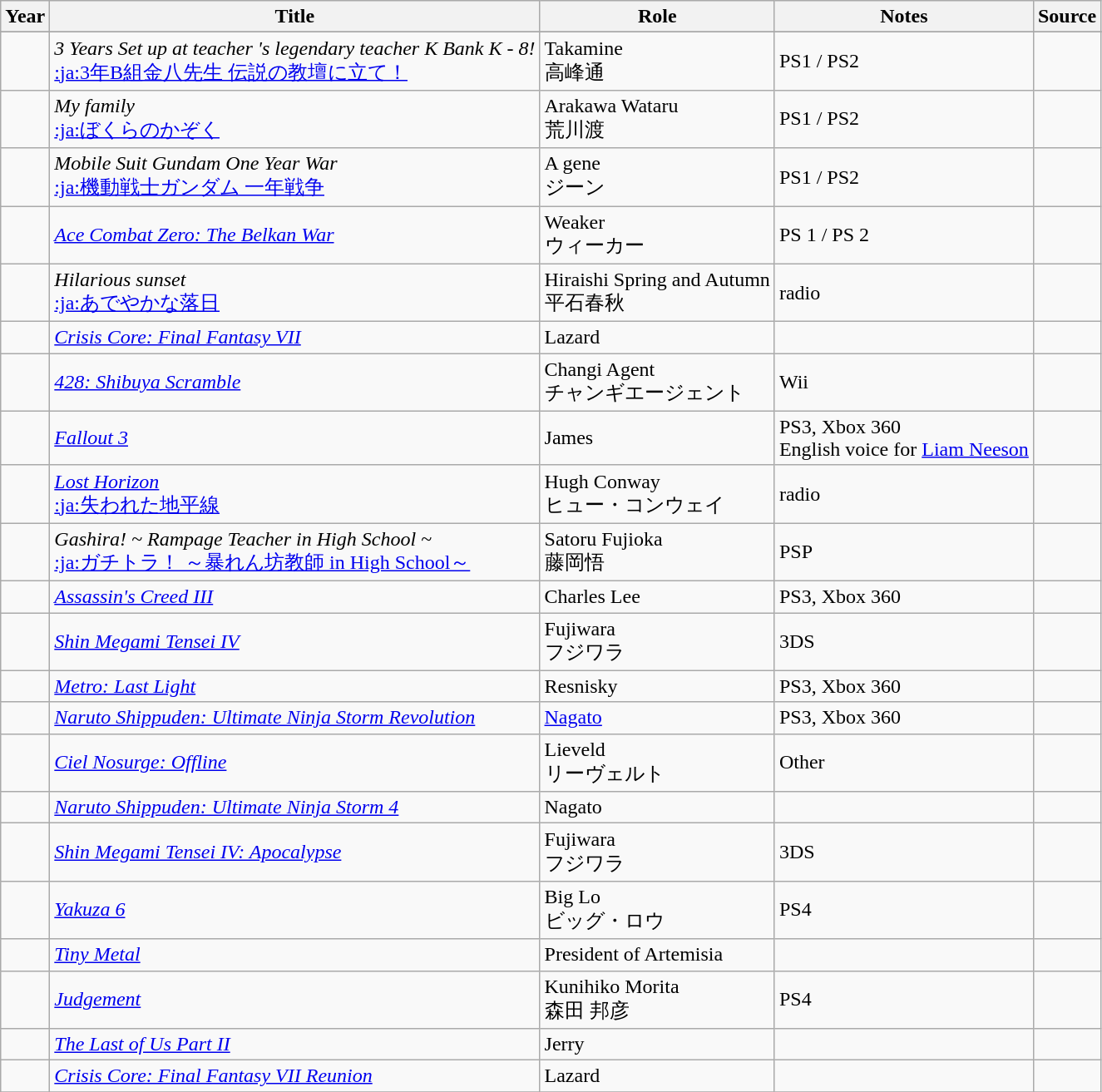<table class="wikitable sortable plainrowheaders">
<tr>
<th>Year</th>
<th>Title</th>
<th>Role</th>
<th class="unsortable">Notes</th>
<th class="unsortable">Source</th>
</tr>
<tr>
</tr>
<tr>
<td></td>
<td><em>3 Years Set up at teacher 's legendary teacher K Bank K - 8!</em><br><a href='#'>:ja:3年B組金八先生 伝説の教壇に立て！</a></td>
<td>Takamine<br>高峰通</td>
<td>PS1 / PS2</td>
<td></td>
</tr>
<tr>
<td></td>
<td><em>My family</em><br><a href='#'>:ja:ぼくらのかぞく</a></td>
<td>Arakawa Wataru<br>荒川渡</td>
<td>PS1 / PS2</td>
<td></td>
</tr>
<tr>
<td></td>
<td><em>Mobile Suit Gundam One Year War</em><br><a href='#'>:ja:機動戦士ガンダム 一年戦争</a></td>
<td>A gene<br>ジーン</td>
<td>PS1 / PS2</td>
<td></td>
</tr>
<tr>
<td></td>
<td><em><a href='#'>Ace Combat Zero: The Belkan War</a></em></td>
<td>Weaker<br>ウィーカー</td>
<td>PS 1 / PS 2</td>
<td></td>
</tr>
<tr>
<td></td>
<td><em>Hilarious sunset</em><br><a href='#'>:ja:あでやかな落日</a></td>
<td>Hiraishi Spring and Autumn<br>平石春秋</td>
<td>radio</td>
<td></td>
</tr>
<tr>
<td></td>
<td><em><a href='#'>Crisis Core: Final Fantasy VII</a></em></td>
<td>Lazard</td>
<td></td>
<td></td>
</tr>
<tr>
<td></td>
<td><em><a href='#'>428: Shibuya Scramble</a></em></td>
<td>Changi Agent<br>チャンギエージェント</td>
<td>Wii</td>
<td></td>
</tr>
<tr>
<td></td>
<td><em><a href='#'>Fallout 3</a></em></td>
<td>James</td>
<td>PS3, Xbox 360<br>English voice for <a href='#'>Liam Neeson</a></td>
<td></td>
</tr>
<tr>
<td></td>
<td><em><a href='#'>Lost Horizon</a></em><br><a href='#'>:ja:失われた地平線</a></td>
<td>Hugh Conway<br>ヒュー・コンウェイ</td>
<td>radio</td>
<td></td>
</tr>
<tr>
<td></td>
<td><em>Gashira! ~ Rampage Teacher in High School ~</em><br><a href='#'>:ja:ガチトラ！ ～暴れん坊教師 in High School～</a></td>
<td>Satoru Fujioka<br>藤岡悟</td>
<td>PSP</td>
<td></td>
</tr>
<tr>
<td></td>
<td><em><a href='#'>Assassin's Creed III</a></em></td>
<td>Charles Lee</td>
<td>PS3, Xbox 360</td>
<td></td>
</tr>
<tr>
<td></td>
<td><em><a href='#'>Shin Megami Tensei IV</a></em></td>
<td>Fujiwara<br>フジワラ</td>
<td>3DS</td>
<td></td>
</tr>
<tr>
<td></td>
<td><em><a href='#'>Metro: Last Light</a></em></td>
<td>Resnisky</td>
<td>PS3, Xbox 360</td>
<td></td>
</tr>
<tr>
<td></td>
<td><em><a href='#'>Naruto Shippuden: Ultimate Ninja Storm Revolution</a></em></td>
<td><a href='#'>Nagato</a></td>
<td>PS3, Xbox 360</td>
<td></td>
</tr>
<tr>
<td></td>
<td><em><a href='#'>Ciel Nosurge: Offline</a></em></td>
<td>Lieveld<br>リーヴェルト</td>
<td>Other</td>
<td></td>
</tr>
<tr>
<td></td>
<td><em><a href='#'>Naruto Shippuden: Ultimate Ninja Storm 4</a></em></td>
<td>Nagato</td>
<td></td>
<td></td>
</tr>
<tr>
<td></td>
<td><em><a href='#'>Shin Megami Tensei IV: Apocalypse</a></em></td>
<td>Fujiwara<br>フジワラ</td>
<td>3DS</td>
<td></td>
</tr>
<tr>
<td></td>
<td><em><a href='#'>Yakuza 6</a></em></td>
<td>Big Lo<br>ビッグ・ロウ</td>
<td>PS4</td>
<td></td>
</tr>
<tr>
<td></td>
<td><em><a href='#'>Tiny Metal</a></em></td>
<td>President of Artemisia</td>
<td></td>
<td></td>
</tr>
<tr>
<td></td>
<td><em><a href='#'>Judgement</a></em></td>
<td>Kunihiko Morita<br>森田 邦彦</td>
<td>PS4</td>
<td></td>
</tr>
<tr>
<td></td>
<td><em><a href='#'>The Last of Us Part II</a></em></td>
<td>Jerry</td>
<td></td>
<td></td>
</tr>
<tr>
<td></td>
<td><em><a href='#'>Crisis Core: Final Fantasy VII Reunion</a></em></td>
<td>Lazard</td>
<td></td>
<td></td>
</tr>
<tr>
</tr>
</table>
